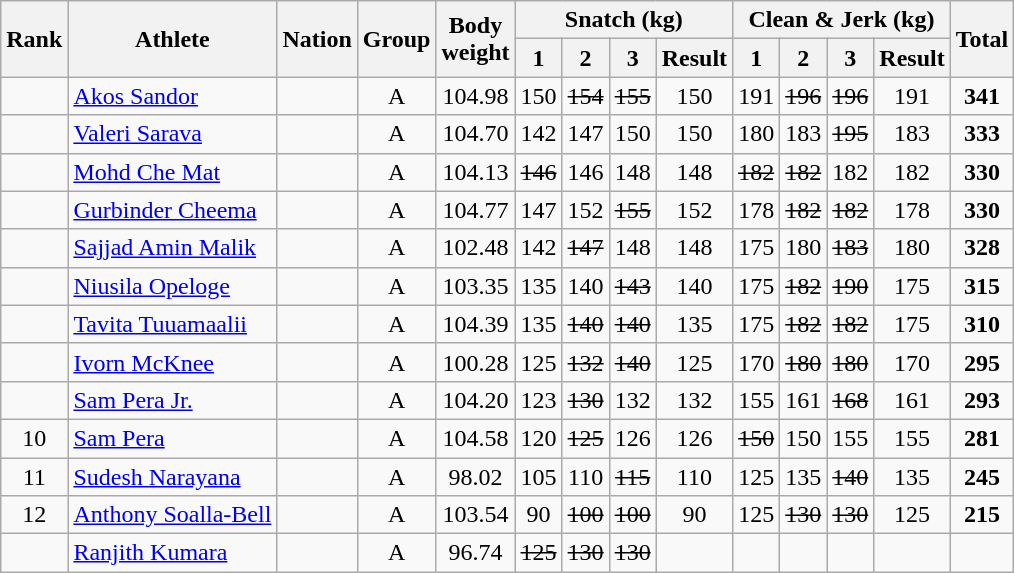<table class="wikitable sortable" style="text-align:center;">
<tr>
<th rowspan=2>Rank</th>
<th rowspan=2>Athlete</th>
<th rowspan=2>Nation</th>
<th rowspan=2>Group</th>
<th rowspan=2>Body<br>weight</th>
<th colspan=4>Snatch (kg)</th>
<th colspan=4>Clean & Jerk (kg)</th>
<th rowspan=2>Total</th>
</tr>
<tr>
<th>1</th>
<th>2</th>
<th>3</th>
<th>Result</th>
<th>1</th>
<th>2</th>
<th>3</th>
<th>Result</th>
</tr>
<tr>
<td></td>
<td align=left><a href='#'>Akos Sandor</a></td>
<td align=left></td>
<td>A</td>
<td>104.98</td>
<td>150</td>
<td><s>154</s></td>
<td><s>155</s></td>
<td>150</td>
<td>191</td>
<td><s>196</s></td>
<td><s>196</s></td>
<td>191</td>
<td><strong>341</strong></td>
</tr>
<tr>
<td></td>
<td align=left><a href='#'>Valeri Sarava</a></td>
<td align=left></td>
<td>A</td>
<td>104.70</td>
<td>142</td>
<td>147</td>
<td>150</td>
<td>150</td>
<td>180</td>
<td>183</td>
<td><s>195</s></td>
<td>183</td>
<td><strong>333</strong></td>
</tr>
<tr>
<td></td>
<td align=left><a href='#'>Mohd Che Mat</a></td>
<td align=left></td>
<td>A</td>
<td>104.13</td>
<td><s>146</s></td>
<td>146</td>
<td>148</td>
<td>148</td>
<td><s>182</s></td>
<td><s>182</s></td>
<td>182</td>
<td>182</td>
<td><strong>330</strong></td>
</tr>
<tr>
<td></td>
<td align=left><a href='#'>Gurbinder Cheema</a></td>
<td align=left></td>
<td>A</td>
<td>104.77</td>
<td>147</td>
<td>152</td>
<td><s>155</s></td>
<td>152</td>
<td>178</td>
<td><s>182</s></td>
<td><s>182</s></td>
<td>178</td>
<td><strong>330</strong></td>
</tr>
<tr>
<td></td>
<td align=left><a href='#'>Sajjad Amin Malik</a></td>
<td align=left></td>
<td>A</td>
<td>102.48</td>
<td>142</td>
<td><s>147</s></td>
<td>148</td>
<td>148</td>
<td>175</td>
<td>180</td>
<td><s>183</s></td>
<td>180</td>
<td><strong>328</strong></td>
</tr>
<tr>
<td></td>
<td align=left><a href='#'>Niusila Opeloge</a></td>
<td align=left></td>
<td>A</td>
<td>103.35</td>
<td>135</td>
<td>140</td>
<td><s>143</s></td>
<td>140</td>
<td>175</td>
<td><s>182</s></td>
<td><s>190</s></td>
<td>175</td>
<td><strong>315</strong></td>
</tr>
<tr>
<td></td>
<td align=left><a href='#'>Tavita Tuuamaalii</a></td>
<td align=left></td>
<td>A</td>
<td>104.39</td>
<td>135</td>
<td><s>140</s></td>
<td><s>140</s></td>
<td>135</td>
<td>175</td>
<td><s>182</s></td>
<td><s>182</s></td>
<td>175</td>
<td><strong>310</strong></td>
</tr>
<tr>
<td></td>
<td align=left><a href='#'>Ivorn McKnee</a></td>
<td align=left></td>
<td>A</td>
<td>100.28</td>
<td>125</td>
<td><s>132</s></td>
<td><s>140</s></td>
<td>125</td>
<td>170</td>
<td><s>180</s></td>
<td><s>180</s></td>
<td>170</td>
<td><strong>295</strong></td>
</tr>
<tr>
<td></td>
<td align=left><a href='#'>Sam Pera Jr.</a></td>
<td align=left></td>
<td>A</td>
<td>104.20</td>
<td>123</td>
<td><s>130</s></td>
<td>132</td>
<td>132</td>
<td>155</td>
<td>161</td>
<td><s>168</s></td>
<td>161</td>
<td><strong>293</strong></td>
</tr>
<tr>
<td>10</td>
<td align=left><a href='#'>Sam Pera</a></td>
<td align=left></td>
<td>A</td>
<td>104.58</td>
<td>120</td>
<td><s>125</s></td>
<td>126</td>
<td>126</td>
<td><s>150</s></td>
<td>150</td>
<td>155</td>
<td>155</td>
<td><strong>281</strong></td>
</tr>
<tr>
<td>11</td>
<td align=left><a href='#'>Sudesh Narayana</a></td>
<td align=left></td>
<td>A</td>
<td>98.02</td>
<td>105</td>
<td>110</td>
<td><s>115</s></td>
<td>110</td>
<td>125</td>
<td>135</td>
<td><s>140</s></td>
<td>135</td>
<td><strong>245</strong></td>
</tr>
<tr>
<td>12</td>
<td align=left><a href='#'>Anthony Soalla-Bell</a></td>
<td align=left></td>
<td>A</td>
<td>103.54</td>
<td>90</td>
<td><s>100</s></td>
<td><s>100</s></td>
<td>90</td>
<td>125</td>
<td><s>130</s></td>
<td><s>130</s></td>
<td>125</td>
<td><strong>215</strong></td>
</tr>
<tr>
<td></td>
<td align=left><a href='#'>Ranjith Kumara</a></td>
<td align=left></td>
<td>A</td>
<td>96.74</td>
<td><s>125</s></td>
<td><s>130</s></td>
<td><s>130</s></td>
<td></td>
<td></td>
<td></td>
<td></td>
<td></td>
<td></td>
</tr>
</table>
